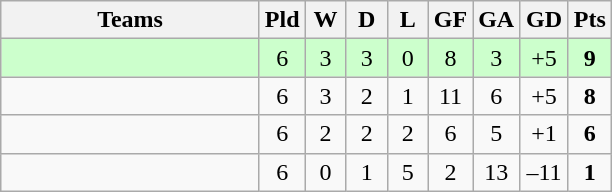<table class="wikitable" style="text-align: center;">
<tr>
<th width=165>Teams</th>
<th width=20>Pld</th>
<th width=20>W</th>
<th width=20>D</th>
<th width=20>L</th>
<th width=20>GF</th>
<th width=20>GA</th>
<th width=25>GD</th>
<th width=20>Pts</th>
</tr>
<tr align=center style="background:#ccffcc;">
<td style="text-align:left;"></td>
<td>6</td>
<td>3</td>
<td>3</td>
<td>0</td>
<td>8</td>
<td>3</td>
<td>+5</td>
<td><strong>9</strong></td>
</tr>
<tr align=center>
<td style="text-align:left;"></td>
<td>6</td>
<td>3</td>
<td>2</td>
<td>1</td>
<td>11</td>
<td>6</td>
<td>+5</td>
<td><strong>8</strong></td>
</tr>
<tr align=center>
<td style="text-align:left;"></td>
<td>6</td>
<td>2</td>
<td>2</td>
<td>2</td>
<td>6</td>
<td>5</td>
<td>+1</td>
<td><strong>6</strong></td>
</tr>
<tr align=center>
<td style="text-align:left;"></td>
<td>6</td>
<td>0</td>
<td>1</td>
<td>5</td>
<td>2</td>
<td>13</td>
<td>–11</td>
<td><strong>1</strong></td>
</tr>
</table>
